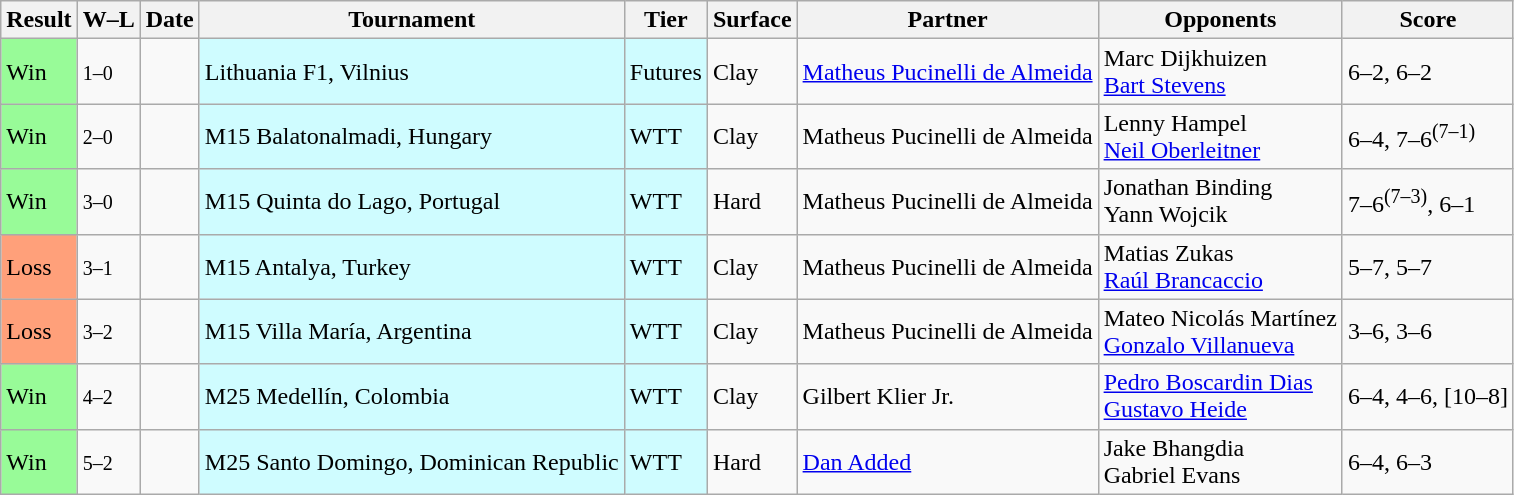<table class="sortable wikitable">
<tr>
<th>Result</th>
<th class="unsortable">W–L</th>
<th>Date</th>
<th>Tournament</th>
<th>Tier</th>
<th>Surface</th>
<th>Partner</th>
<th>Opponents</th>
<th class="unsortable">Score</th>
</tr>
<tr>
<td bgcolor=98FB98>Win</td>
<td><small>1–0</small></td>
<td></td>
<td style="background:#cffcff;">Lithuania F1, Vilnius</td>
<td style="background:#cffcff;">Futures</td>
<td>Clay</td>
<td> <a href='#'>Matheus Pucinelli de Almeida</a></td>
<td> Marc Dijkhuizen <br>  <a href='#'>Bart Stevens</a></td>
<td>6–2, 6–2</td>
</tr>
<tr>
<td bgcolor=98FB98>Win</td>
<td><small>2–0</small></td>
<td></td>
<td style="background:#cffcff;">M15 Balatonalmadi, Hungary</td>
<td style="background:#cffcff;">WTT</td>
<td>Clay</td>
<td> Matheus Pucinelli de Almeida</td>
<td> Lenny Hampel <br>  <a href='#'>Neil Oberleitner</a></td>
<td>6–4, 7–6<sup>(7–1)</sup></td>
</tr>
<tr>
<td bgcolor=98FB98>Win</td>
<td><small>3–0</small></td>
<td></td>
<td style="background:#cffcff;">M15 Quinta do Lago, Portugal</td>
<td style="background:#cffcff;">WTT</td>
<td>Hard</td>
<td> Matheus Pucinelli de Almeida</td>
<td> Jonathan Binding <br>  Yann Wojcik</td>
<td>7–6<sup>(7–3)</sup>, 6–1</td>
</tr>
<tr>
<td bgcolor=FFA07A>Loss</td>
<td><small>3–1</small></td>
<td></td>
<td style="background:#cffcff;">M15 Antalya, Turkey</td>
<td style="background:#cffcff;">WTT</td>
<td>Clay</td>
<td> Matheus Pucinelli de Almeida</td>
<td> Matias Zukas <br>  <a href='#'>Raúl Brancaccio</a></td>
<td>5–7, 5–7</td>
</tr>
<tr>
<td bgcolor=FFA07A>Loss</td>
<td><small>3–2</small></td>
<td></td>
<td style="background:#cffcff;">M15 Villa María, Argentina</td>
<td style="background:#cffcff;">WTT</td>
<td>Clay</td>
<td> Matheus Pucinelli de Almeida</td>
<td> Mateo Nicolás Martínez <br>  <a href='#'>Gonzalo Villanueva</a></td>
<td>3–6, 3–6</td>
</tr>
<tr>
<td bgcolor=98FB98>Win</td>
<td><small>4–2</small></td>
<td></td>
<td style="background:#cffcff;">M25 Medellín, Colombia</td>
<td style="background:#cffcff;">WTT</td>
<td>Clay</td>
<td> Gilbert Klier Jr.</td>
<td> <a href='#'>Pedro Boscardin Dias</a><br> <a href='#'>Gustavo Heide</a></td>
<td>6–4, 4–6, [10–8]</td>
</tr>
<tr>
<td bgcolor=98FB98>Win</td>
<td><small>5–2</small></td>
<td></td>
<td style="background:#cffcff;">M25 Santo Domingo, Dominican Republic</td>
<td style="background:#cffcff;">WTT</td>
<td>Hard</td>
<td> <a href='#'>Dan Added</a></td>
<td> Jake Bhangdia<br> Gabriel Evans</td>
<td>6–4, 6–3</td>
</tr>
</table>
